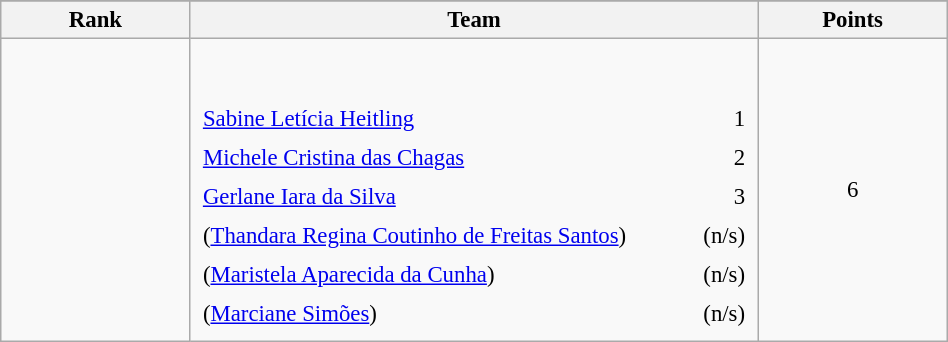<table class="wikitable sortable" style=" text-align:center; font-size:95%;" width="50%">
<tr>
</tr>
<tr>
<th width=10%>Rank</th>
<th width=30%>Team</th>
<th width=10%>Points</th>
</tr>
<tr>
<td align=center></td>
<td align=left> <br><br><table width=100%>
<tr>
<td align=left style="border:0"><a href='#'>Sabine Letícia Heitling</a></td>
<td align=right style="border:0">1</td>
</tr>
<tr>
<td align=left style="border:0"><a href='#'>Michele Cristina das Chagas</a></td>
<td align=right style="border:0">2</td>
</tr>
<tr>
<td align=left style="border:0"><a href='#'>Gerlane Iara da Silva</a></td>
<td align=right style="border:0">3</td>
</tr>
<tr>
<td align=left style="border:0">(<a href='#'>Thandara Regina Coutinho de Freitas Santos</a>)</td>
<td align=right style="border:0">(n/s)</td>
</tr>
<tr>
<td align=left style="border:0">(<a href='#'>Maristela Aparecida da Cunha</a>)</td>
<td align=right style="border:0">(n/s)</td>
</tr>
<tr>
<td align=left style="border:0">(<a href='#'>Marciane Simões</a>)</td>
<td align=right style="border:0">(n/s)</td>
</tr>
</table>
</td>
<td>6</td>
</tr>
</table>
